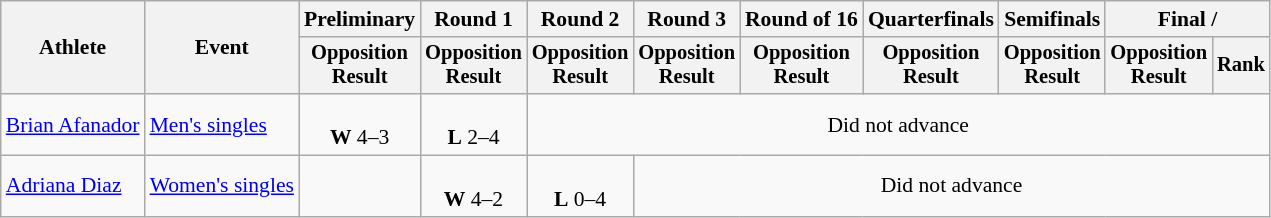<table class="wikitable" style="font-size:90%;">
<tr>
<th rowspan=2>Athlete</th>
<th rowspan=2>Event</th>
<th>Preliminary</th>
<th>Round 1</th>
<th>Round 2</th>
<th>Round 3</th>
<th>Round of 16</th>
<th>Quarterfinals</th>
<th>Semifinals</th>
<th colspan=2>Final / </th>
</tr>
<tr style="font-size:95%">
<th>Opposition<br>Result</th>
<th>Opposition<br>Result</th>
<th>Opposition<br>Result</th>
<th>Opposition<br>Result</th>
<th>Opposition<br>Result</th>
<th>Opposition<br>Result</th>
<th>Opposition<br>Result</th>
<th>Opposition<br>Result</th>
<th>Rank</th>
</tr>
<tr align=center>
<td align=left><a href='#'>Brian Afanador</a></td>
<td align=left><a href='#'>Men's singles</a></td>
<td><br><strong>W</strong> 4–3</td>
<td><br><strong>L</strong> 2–4</td>
<td colspan=7>Did not advance</td>
</tr>
<tr align=center>
<td align=left><a href='#'>Adriana Diaz</a></td>
<td align=left><a href='#'>Women's singles</a></td>
<td></td>
<td><br><strong>W</strong> 4–2</td>
<td><br><strong>L</strong> 0–4</td>
<td colspan=7>Did not advance</td>
</tr>
</table>
